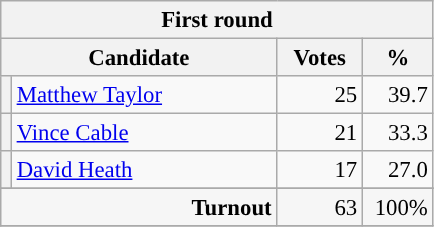<table class="wikitable" style="font-size: 95%;">
<tr>
<th colspan="5">First round</th>
</tr>
<tr>
<th colspan="2" style="width: 170px">Candidate</th>
<th style="width: 50px">Votes</th>
<th style="width: 40px">%</th>
</tr>
<tr>
<th style="background-color: "></th>
<td style="width: 170px"><a href='#'>Matthew Taylor</a></td>
<td align="right">25</td>
<td align="right">39.7</td>
</tr>
<tr>
<th style="background-color: "></th>
<td style="width: 170px"><a href='#'>Vince Cable</a></td>
<td align="right">21</td>
<td align="right">33.3</td>
</tr>
<tr>
<th style="background-color: "></th>
<td style="width: 170px"><a href='#'>David Heath</a></td>
<td align="right">17</td>
<td align="right">27.0</td>
</tr>
<tr>
</tr>
<tr style="background-color:#F6F6F6">
<td colspan="2" align="right"><strong>Turnout</strong></td>
<td align="right">63</td>
<td align="right">100%</td>
</tr>
<tr>
</tr>
</table>
